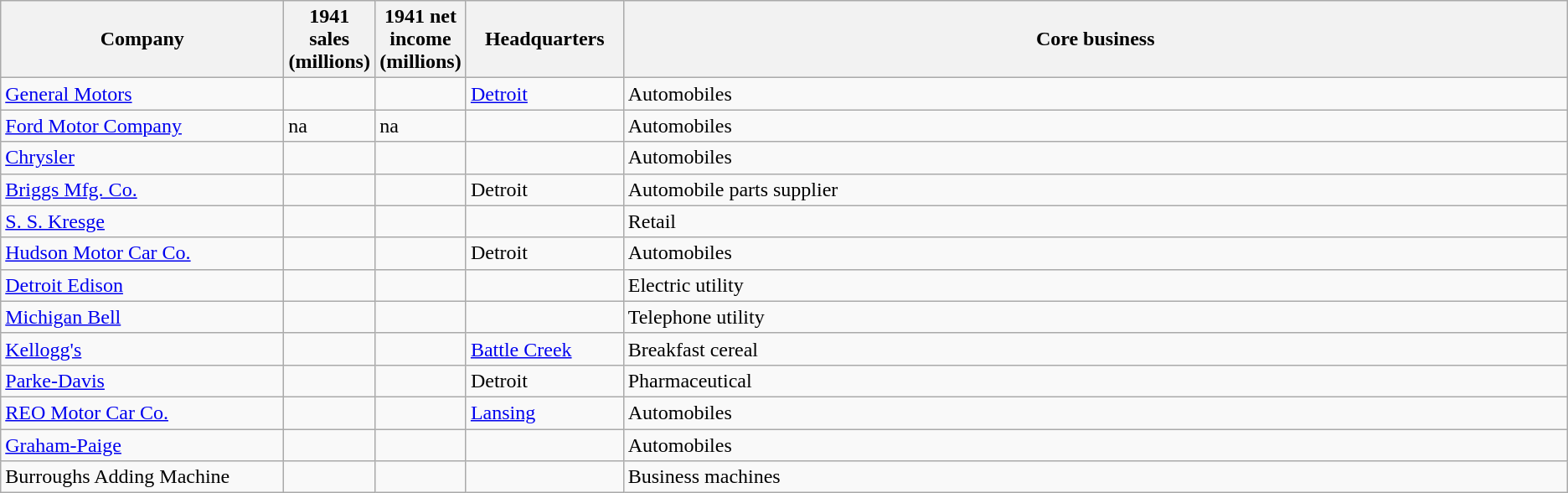<table class="wikitable sortable">
<tr>
<th bgcolor="#DDDDFF" width="18%">Company</th>
<th bgcolor="#DDDDFF" width="5%">1941 sales (millions)</th>
<th bgcolor="#DDDDFF" width="5%">1941 net income (millions)</th>
<th bgcolor="#DDDDFF" width="10%">Headquarters</th>
<th bgcolor="#DDDDFF" width="60%">Core business</th>
</tr>
<tr align="left">
<td><a href='#'>General Motors</a></td>
<td></td>
<td></td>
<td><a href='#'>Detroit</a></td>
<td>Automobiles</td>
</tr>
<tr align="left">
<td><a href='#'>Ford Motor Company</a></td>
<td>na</td>
<td>na</td>
<td></td>
<td>Automobiles</td>
</tr>
<tr align="left">
<td><a href='#'>Chrysler</a></td>
<td></td>
<td></td>
<td></td>
<td>Automobiles</td>
</tr>
<tr align="left">
<td><a href='#'>Briggs Mfg. Co.</a></td>
<td></td>
<td></td>
<td>Detroit</td>
<td>Automobile parts supplier</td>
</tr>
<tr align="left">
<td><a href='#'>S. S. Kresge</a></td>
<td></td>
<td></td>
<td></td>
<td>Retail</td>
</tr>
<tr align="left">
<td><a href='#'>Hudson Motor Car Co.</a></td>
<td></td>
<td></td>
<td>Detroit</td>
<td>Automobiles</td>
</tr>
<tr align="left">
<td><a href='#'>Detroit Edison</a></td>
<td></td>
<td></td>
<td></td>
<td>Electric utility</td>
</tr>
<tr align="left">
<td><a href='#'>Michigan Bell</a></td>
<td></td>
<td></td>
<td></td>
<td>Telephone utility</td>
</tr>
<tr align="left">
<td><a href='#'>Kellogg's</a></td>
<td></td>
<td></td>
<td><a href='#'>Battle Creek</a></td>
<td>Breakfast cereal</td>
</tr>
<tr align="left">
<td><a href='#'>Parke-Davis</a></td>
<td></td>
<td></td>
<td>Detroit</td>
<td>Pharmaceutical</td>
</tr>
<tr align="left">
<td><a href='#'>REO Motor Car Co.</a></td>
<td></td>
<td></td>
<td><a href='#'>Lansing</a></td>
<td>Automobiles</td>
</tr>
<tr align="left">
<td><a href='#'>Graham-Paige</a></td>
<td></td>
<td></td>
<td></td>
<td>Automobiles</td>
</tr>
<tr align="left">
<td>Burroughs Adding Machine</td>
<td></td>
<td></td>
<td></td>
<td>Business machines</td>
</tr>
</table>
